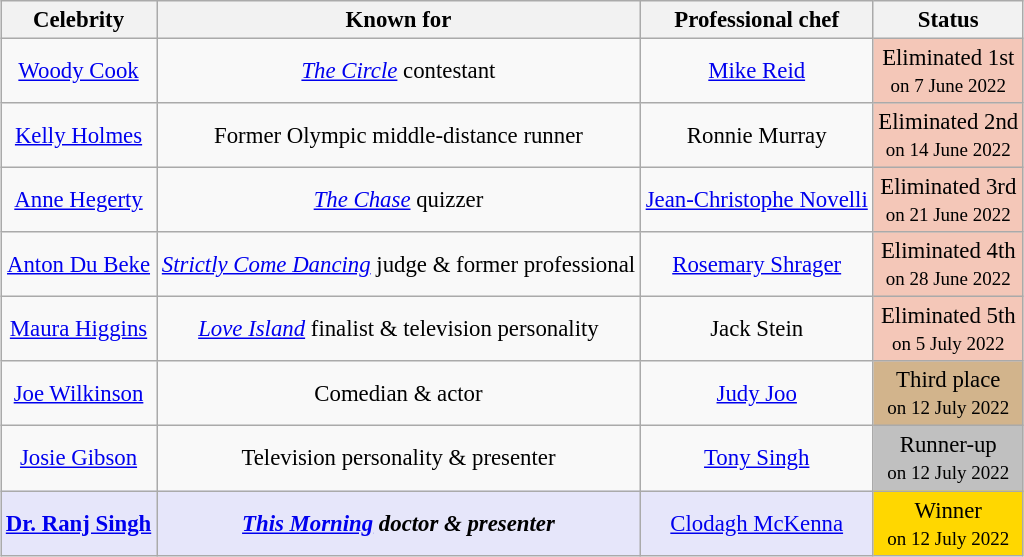<table class="wikitable" style="margin:auto; text-align:center; font-size:95%;">
<tr>
<th>Celebrity</th>
<th>Known for</th>
<th>Professional chef</th>
<th>Status</th>
</tr>
<tr>
<td><a href='#'>Woody Cook</a></td>
<td><em><a href='#'>The Circle</a></em> contestant</td>
<td><a href='#'>Mike Reid</a></td>
<td style="background:#f4c7b8">Eliminated 1st<br><small>on 7 June 2022</small></td>
</tr>
<tr>
<td><a href='#'>Kelly Holmes</a></td>
<td>Former Olympic middle-distance runner</td>
<td>Ronnie Murray</td>
<td style="background:#f4c7b8">Eliminated 2nd<br><small>on 14 June 2022</small></td>
</tr>
<tr>
<td><a href='#'>Anne Hegerty</a></td>
<td><em><a href='#'>The Chase</a></em> quizzer</td>
<td><a href='#'>Jean-Christophe Novelli</a></td>
<td style="background:#f4c7b8">Eliminated 3rd<br><small>on 21 June 2022</small></td>
</tr>
<tr>
<td><a href='#'>Anton Du Beke</a></td>
<td><em><a href='#'>Strictly Come Dancing</a></em> judge & former professional</td>
<td><a href='#'>Rosemary Shrager</a></td>
<td style="background:#f4c7b8">Eliminated 4th<br><small>on 28 June 2022</small></td>
</tr>
<tr>
<td><a href='#'>Maura Higgins</a></td>
<td><em><a href='#'>Love Island</a></em> finalist & television personality</td>
<td>Jack Stein</td>
<td style="background:#f4c7b8">Eliminated 5th<br><small>on 5 July 2022</small></td>
</tr>
<tr>
<td><a href='#'>Joe Wilkinson</a></td>
<td>Comedian & actor</td>
<td><a href='#'>Judy Joo</a></td>
<td style="background:tan">Third place<br><small>on 12 July 2022</small></td>
</tr>
<tr>
<td><a href='#'>Josie Gibson</a></td>
<td>Television personality & presenter</td>
<td><a href='#'>Tony Singh</a></td>
<td style="background:silver;">Runner-up<br><small>on 12 July 2022</small></td>
</tr>
<tr>
<td style="background:lavender"><strong><a href='#'>Dr. Ranj Singh</a></strong></td>
<td style="background:lavender"><strong><em><a href='#'>This Morning</a><em> doctor & presenter<strong></td>
<td style="background:lavender"></strong><a href='#'>Clodagh McKenna</a><strong></td>
<td style="background:gold;"></strong>Winner<br><small>on 12 July 2022</small><strong></td>
</tr>
</table>
